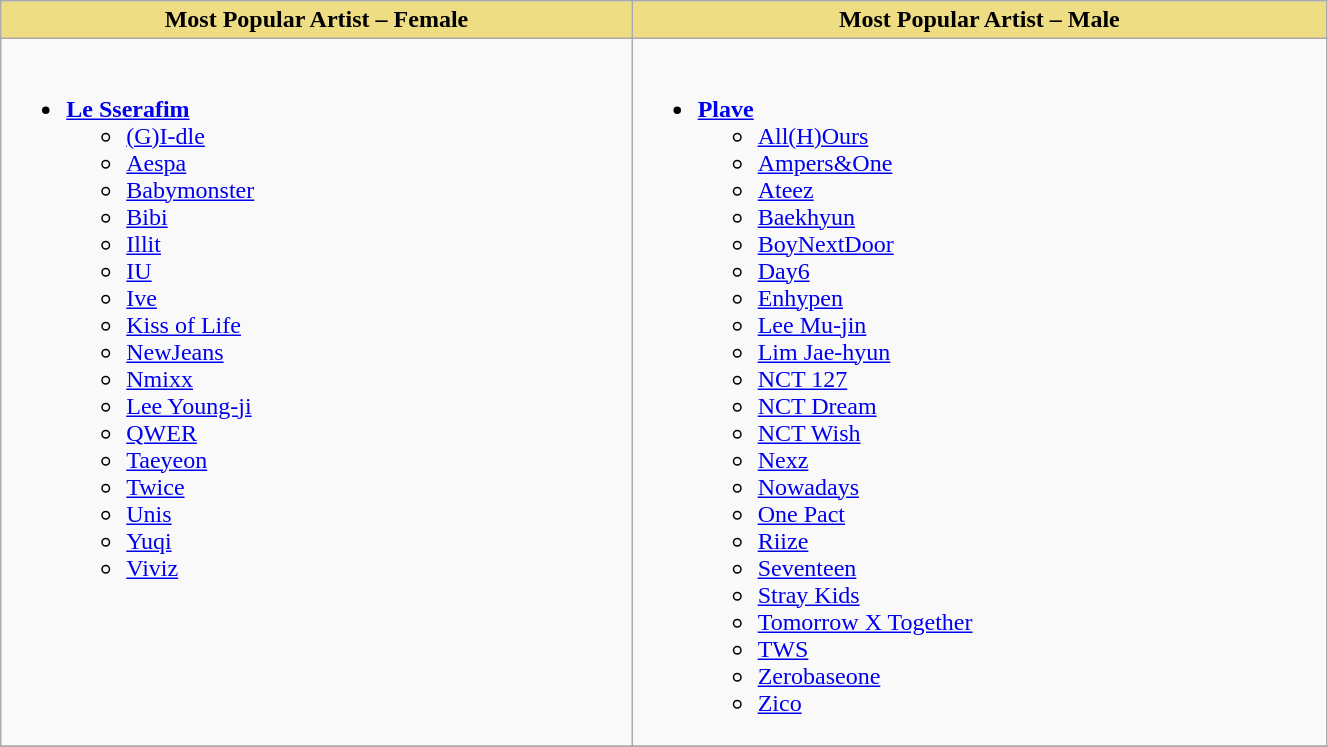<table class="wikitable" style="width:70%">
<tr>
<th scope="col" style="background:#EEDD82">Most Popular Artist – Female</th>
<th scope="col" style="background:#EEDD82">Most Popular Artist – Male</th>
</tr>
<tr>
<td style="vertical-align:top"><br><ul><li><strong><a href='#'>Le Sserafim</a></strong><ul><li><a href='#'>(G)I-dle</a></li><li><a href='#'>Aespa</a></li><li><a href='#'>Babymonster</a></li><li><a href='#'>Bibi</a></li><li><a href='#'>Illit</a></li><li><a href='#'>IU</a></li><li><a href='#'>Ive</a></li><li><a href='#'>Kiss of Life</a></li><li><a href='#'>NewJeans</a></li><li><a href='#'>Nmixx</a></li><li><a href='#'>Lee Young-ji</a></li><li><a href='#'>QWER</a></li><li><a href='#'>Taeyeon</a></li><li><a href='#'>Twice</a></li><li><a href='#'>Unis</a></li><li><a href='#'>Yuqi</a></li><li><a href='#'>Viviz</a></li></ul></li></ul></td>
<td style="vertical-align:top"><br><ul><li><strong><a href='#'>Plave</a></strong><ul><li><a href='#'>All(H)Ours</a></li><li><a href='#'>Ampers&One</a></li><li><a href='#'>Ateez</a></li><li><a href='#'>Baekhyun</a></li><li><a href='#'>BoyNextDoor</a></li><li><a href='#'>Day6</a></li><li><a href='#'>Enhypen</a></li><li><a href='#'>Lee Mu-jin</a></li><li><a href='#'>Lim Jae-hyun</a></li><li><a href='#'>NCT 127</a></li><li><a href='#'>NCT Dream</a></li><li><a href='#'>NCT Wish</a></li><li><a href='#'>Nexz</a></li><li><a href='#'>Nowadays</a></li><li><a href='#'>One Pact</a></li><li><a href='#'>Riize</a></li><li><a href='#'>Seventeen</a></li><li><a href='#'>Stray Kids</a></li><li><a href='#'>Tomorrow X Together</a></li><li><a href='#'>TWS</a></li><li><a href='#'>Zerobaseone</a></li><li><a href='#'>Zico</a></li></ul></li></ul></td>
</tr>
<tr>
</tr>
</table>
